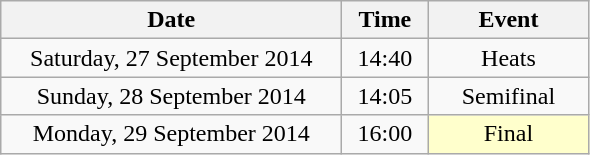<table class = "wikitable" style="text-align:center;">
<tr>
<th width=220>Date</th>
<th width=50>Time</th>
<th width=100>Event</th>
</tr>
<tr>
<td>Saturday, 27 September 2014</td>
<td>14:40</td>
<td>Heats</td>
</tr>
<tr>
<td>Sunday, 28 September 2014</td>
<td>14:05</td>
<td>Semifinal</td>
</tr>
<tr>
<td>Monday, 29 September 2014</td>
<td>16:00</td>
<td bgcolor=ffffcc>Final</td>
</tr>
</table>
